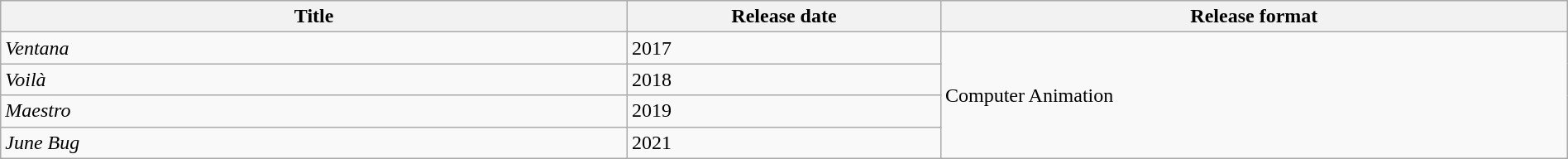<table class="wikitable sortable" style="width:100%;">
<tr>
<th style="width:20%;">Title</th>
<th style="width:10%;">Release date</th>
<th style="width:20%;">Release format</th>
</tr>
<tr>
<td><em>Ventana</em></td>
<td>2017</td>
<td rowspan="4">Computer Animation</td>
</tr>
<tr>
<td><em>Voilà</em></td>
<td>2018</td>
</tr>
<tr>
<td><em>Maestro</em></td>
<td>2019</td>
</tr>
<tr>
<td><em>June Bug</em></td>
<td>2021</td>
</tr>
</table>
